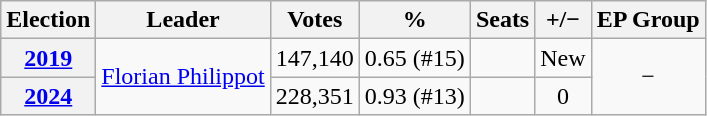<table class="wikitable"style="text-align:center">
<tr>
<th>Election</th>
<th>Leader</th>
<th>Votes</th>
<th>%</th>
<th>Seats</th>
<th>+/−</th>
<th>EP Group</th>
</tr>
<tr>
<th><a href='#'>2019</a></th>
<td rowspan="2"><a href='#'>Florian Philippot</a></td>
<td>147,140</td>
<td>0.65 (#15)</td>
<td></td>
<td>New</td>
<td rowspan="2">−</td>
</tr>
<tr>
<th><a href='#'>2024</a></th>
<td>228,351</td>
<td>0.93 (#13)</td>
<td></td>
<td> 0</td>
</tr>
</table>
